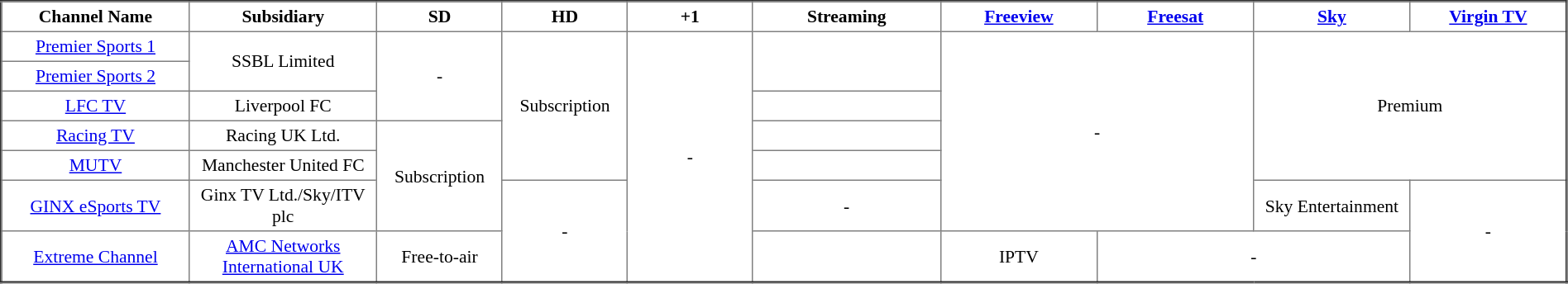<table class="toccolours sortable" border="2" cellpadding="3" style="border-collapse:collapse; font-size:90%; text-align:center; width:100%;">
<tr>
<th style="width:12%;">Channel Name</th>
<th style="width:12%;">Subsidiary</th>
<th style="width:8%;">SD</th>
<th style="width:8%;">HD</th>
<th style="width:8%;">+1</th>
<th style="width:12%;">Streaming</th>
<th style="width:10%;"><a href='#'>Freeview</a></th>
<th style="width:10%;"><a href='#'>Freesat</a></th>
<th style="width:10%;"><a href='#'>Sky</a></th>
<th style="width:10%;"><a href='#'>Virgin TV</a></th>
</tr>
<tr>
<td><a href='#'>Premier Sports 1</a></td>
<td rowspan="2">SSBL Limited</td>
<td rowspan="3">-</td>
<td rowspan="5">Subscription</td>
<td rowspan="7">-</td>
<td rowspan="2"></td>
<td colspan="2" rowspan="6">-</td>
<td colspan="2" rowspan="5">Premium</td>
</tr>
<tr>
<td><a href='#'>Premier Sports 2</a></td>
</tr>
<tr>
<td><a href='#'>LFC TV</a></td>
<td>Liverpool FC</td>
<td></td>
</tr>
<tr>
<td><a href='#'>Racing TV</a></td>
<td>Racing UK Ltd.</td>
<td rowspan="3">Subscription</td>
<td></td>
</tr>
<tr>
<td><a href='#'>MUTV</a></td>
<td>Manchester United FC</td>
<td></td>
</tr>
<tr>
<td><a href='#'>GINX eSports TV</a></td>
<td>Ginx TV Ltd./Sky/ITV plc</td>
<td rowspan="2">-</td>
<td>-</td>
<td>Sky Entertainment</td>
<td rowspan="2">-</td>
</tr>
<tr>
<td><a href='#'>Extreme Channel</a></td>
<td><a href='#'>AMC Networks International UK</a></td>
<td>Free-to-air</td>
<td></td>
<td>IPTV</td>
<td colspan="2">-</td>
</tr>
</table>
